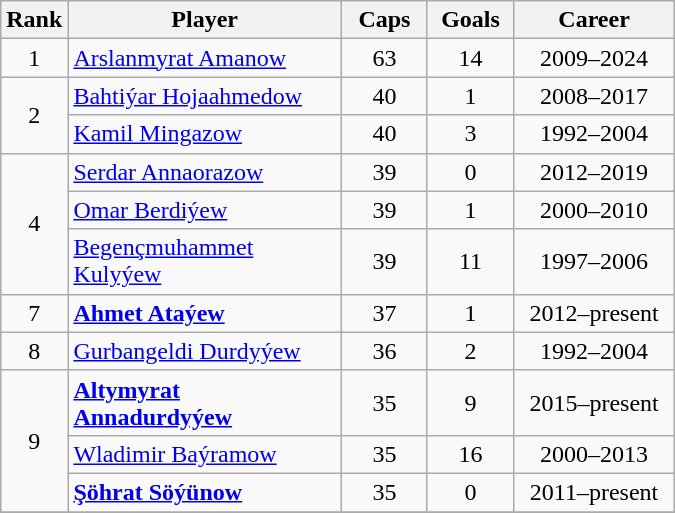<table class="wikitable sortable" style="text-align:center;">
<tr>
<th width=30px>Rank</th>
<th style="width:175px;">Player</th>
<th width=50px>Caps</th>
<th width=50px>Goals</th>
<th style="width:100px;">Career</th>
</tr>
<tr>
<td>1</td>
<td style="text-align: left;"><a href='#'>Arslanmyrat Amanow</a></td>
<td>63</td>
<td>14</td>
<td>2009–2024</td>
</tr>
<tr>
<td rowspan=2>2</td>
<td style="text-align: left;"><a href='#'>Bahtiýar Hojaahmedow</a></td>
<td>40</td>
<td>1</td>
<td>2008–2017</td>
</tr>
<tr>
<td style="text-align: left;"><a href='#'>Kamil Mingazow</a></td>
<td>40</td>
<td>3</td>
<td>1992–2004</td>
</tr>
<tr>
<td rowspan=3>4</td>
<td style="text-align: left;"><a href='#'>Serdar Annaorazow</a></td>
<td>39</td>
<td>0</td>
<td>2012–2019</td>
</tr>
<tr>
<td style="text-align: left;"><a href='#'>Omar Berdiýew</a></td>
<td>39</td>
<td>1</td>
<td>2000–2010</td>
</tr>
<tr>
<td style="text-align: left;"><a href='#'>Begençmuhammet Kulyýew</a></td>
<td>39</td>
<td>11</td>
<td>1997–2006</td>
</tr>
<tr>
<td>7</td>
<td style="text-align: left;"><strong><a href='#'>Ahmet Ataýew</a></strong></td>
<td>37</td>
<td>1</td>
<td>2012–present</td>
</tr>
<tr>
<td>8</td>
<td style="text-align: left;"><a href='#'>Gurbangeldi Durdyýew</a></td>
<td>36</td>
<td>2</td>
<td>1992–2004</td>
</tr>
<tr>
<td rowspan=3>9</td>
<td style="text-align: left;"><strong><a href='#'>Altymyrat Annadurdyýew</a></strong></td>
<td>35</td>
<td>9</td>
<td>2015–present</td>
</tr>
<tr>
<td style="text-align: left;"><a href='#'>Wladimir Baýramow</a></td>
<td>35</td>
<td>16</td>
<td>2000–2013</td>
</tr>
<tr>
<td style="text-align: left;"><strong><a href='#'>Şöhrat Söýünow</a></strong></td>
<td>35</td>
<td>0</td>
<td>2011–present</td>
</tr>
<tr>
</tr>
</table>
